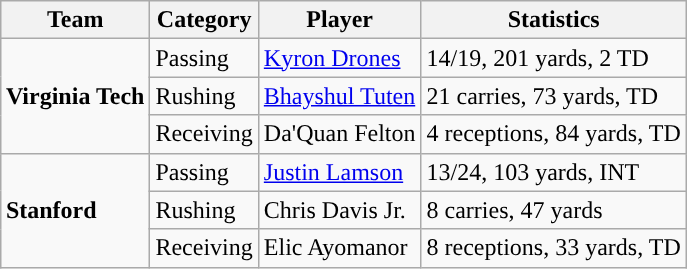<table class="wikitable" style="float: right;">
<tr>
<th>Team</th>
<th>Category</th>
<th>Player</th>
<th>Statistics</th>
</tr>
<tr>
<td rowspan=3><strong>Virginia Tech</strong></td>
<td>Passing</td>
<td><a href='#'>Kyron Drones</a></td>
<td>14/19, 201 yards, 2 TD</td>
</tr>
<tr>
<td>Rushing</td>
<td><a href='#'>Bhayshul Tuten</a></td>
<td>21 carries, 73 yards, TD</td>
</tr>
<tr>
<td>Receiving</td>
<td>Da'Quan Felton</td>
<td>4 receptions, 84 yards, TD</td>
</tr>
<tr>
<td rowspan=3><strong>Stanford</strong></td>
<td>Passing</td>
<td><a href='#'>Justin Lamson</a></td>
<td>13/24, 103 yards, INT</td>
</tr>
<tr>
<td>Rushing</td>
<td>Chris Davis Jr.</td>
<td>8 carries, 47 yards</td>
</tr>
<tr>
<td>Receiving</td>
<td>Elic Ayomanor</td>
<td>8 receptions, 33 yards, TD</td>
</tr>
</table>
